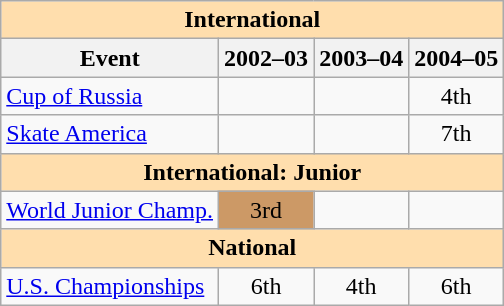<table class="wikitable" style="text-align:center">
<tr>
<th style="background-color: #ffdead; " colspan=4 align=center>International</th>
</tr>
<tr>
<th>Event</th>
<th>2002–03</th>
<th>2003–04</th>
<th>2004–05</th>
</tr>
<tr>
<td align=left> <a href='#'>Cup of Russia</a></td>
<td></td>
<td></td>
<td>4th</td>
</tr>
<tr>
<td align=left> <a href='#'>Skate America</a></td>
<td></td>
<td></td>
<td>7th</td>
</tr>
<tr>
<th style="background-color: #ffdead; " colspan=4 align=center>International: Junior</th>
</tr>
<tr>
<td align=left><a href='#'>World Junior Champ.</a></td>
<td bgcolor=cc9966>3rd</td>
<td></td>
<td></td>
</tr>
<tr>
<th style="background-color: #ffdead; " colspan=4 align=center>National</th>
</tr>
<tr>
<td align=left><a href='#'>U.S. Championships</a></td>
<td>6th</td>
<td>4th</td>
<td>6th</td>
</tr>
</table>
